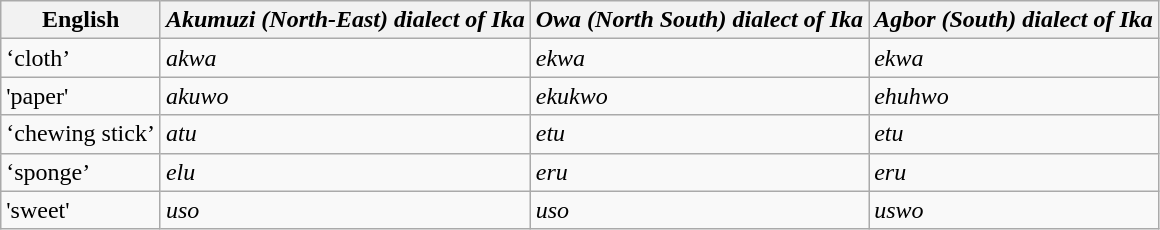<table class="wikitable">
<tr>
<th>English</th>
<th><em>Akumuzi (North-East) dialect of Ika</em></th>
<th><em>Owa (North South) dialect of Ika</em></th>
<th><em>Agbor (South) dialect of Ika</em></th>
</tr>
<tr>
<td>‘cloth’</td>
<td><em>akwa</em></td>
<td><em>ekwa</em></td>
<td><em>ekwa</em></td>
</tr>
<tr>
<td>'paper'</td>
<td><em>akuwo</em></td>
<td><em>ekukwo</em></td>
<td><em>ehuhwo</em></td>
</tr>
<tr>
<td>‘chewing stick’</td>
<td><em>atu</em></td>
<td><em>etu</em></td>
<td><em>etu</em></td>
</tr>
<tr>
<td>‘sponge’</td>
<td><em>elu</em></td>
<td><em>eru</em></td>
<td><em>eru</em></td>
</tr>
<tr>
<td>'sweet'</td>
<td><em>uso</em></td>
<td><em>uso</em></td>
<td><em>uswo</em></td>
</tr>
</table>
